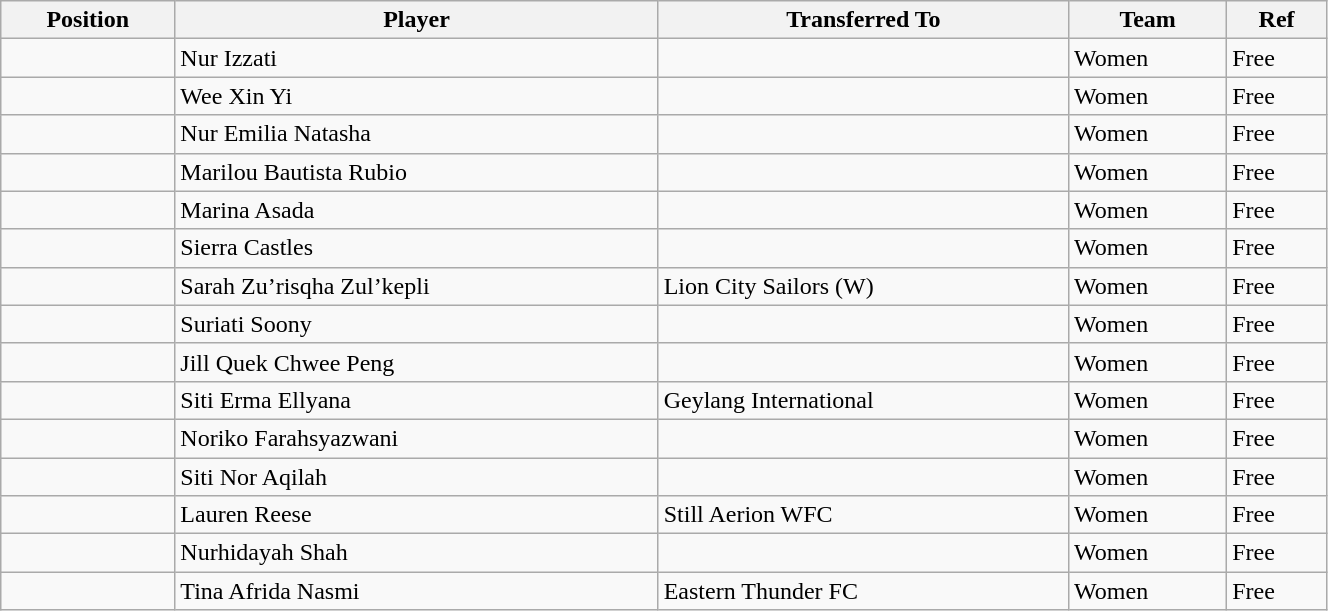<table class="wikitable sortable" style="width:70%; text-align:center; font-size:100%; text-align:left;">
<tr>
<th>Position</th>
<th>Player</th>
<th>Transferred To</th>
<th>Team</th>
<th>Ref</th>
</tr>
<tr>
<td></td>
<td> Nur Izzati</td>
<td></td>
<td>Women</td>
<td>Free</td>
</tr>
<tr>
<td></td>
<td> Wee Xin Yi</td>
<td></td>
<td>Women</td>
<td>Free</td>
</tr>
<tr>
<td></td>
<td> Nur Emilia Natasha</td>
<td></td>
<td>Women</td>
<td>Free</td>
</tr>
<tr>
<td></td>
<td> Marilou Bautista Rubio</td>
<td></td>
<td>Women</td>
<td>Free</td>
</tr>
<tr>
<td></td>
<td> Marina Asada</td>
<td></td>
<td>Women</td>
<td>Free </td>
</tr>
<tr>
<td></td>
<td> Sierra Castles</td>
<td></td>
<td>Women</td>
<td>Free</td>
</tr>
<tr>
<td></td>
<td> Sarah Zu’risqha Zul’kepli</td>
<td> Lion City Sailors (W)</td>
<td>Women</td>
<td>Free </td>
</tr>
<tr>
<td></td>
<td> Suriati Soony</td>
<td></td>
<td>Women</td>
<td>Free</td>
</tr>
<tr>
<td></td>
<td> Jill Quek Chwee Peng</td>
<td></td>
<td>Women</td>
<td>Free</td>
</tr>
<tr>
<td></td>
<td> Siti Erma Ellyana</td>
<td> Geylang International</td>
<td>Women</td>
<td>Free</td>
</tr>
<tr>
<td></td>
<td> Noriko Farahsyazwani</td>
<td></td>
<td>Women</td>
<td>Free</td>
</tr>
<tr>
<td></td>
<td> Siti Nor Aqilah</td>
<td></td>
<td>Women</td>
<td>Free</td>
</tr>
<tr>
<td></td>
<td> Lauren Reese</td>
<td> Still Aerion WFC</td>
<td>Women</td>
<td>Free</td>
</tr>
<tr>
<td></td>
<td> Nurhidayah Shah</td>
<td></td>
<td>Women</td>
<td>Free</td>
</tr>
<tr>
<td></td>
<td> Tina Afrida Nasmi</td>
<td> Eastern Thunder FC</td>
<td>Women</td>
<td>Free</td>
</tr>
</table>
